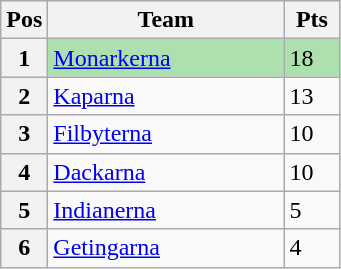<table class="wikitable">
<tr>
<th width=20>Pos</th>
<th width=150>Team</th>
<th width=30>Pts</th>
</tr>
<tr style="background:#ACE1AF;">
<th>1</th>
<td><a href='#'>Monarkerna</a></td>
<td>18</td>
</tr>
<tr>
<th>2</th>
<td><a href='#'>Kaparna</a></td>
<td>13</td>
</tr>
<tr>
<th>3</th>
<td><a href='#'>Filbyterna</a></td>
<td>10</td>
</tr>
<tr>
<th>4</th>
<td><a href='#'>Dackarna</a></td>
<td>10</td>
</tr>
<tr>
<th>5</th>
<td><a href='#'>Indianerna</a></td>
<td>5</td>
</tr>
<tr>
<th>6</th>
<td><a href='#'>Getingarna</a></td>
<td>4</td>
</tr>
</table>
